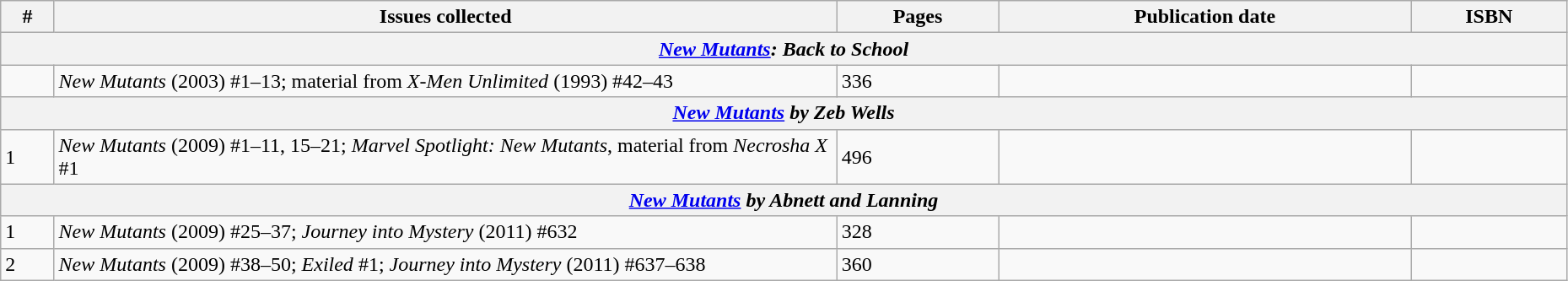<table class="wikitable sortable" width=98%>
<tr>
<th class="unsortable">#</th>
<th class="unsortable" width="50%">Issues collected</th>
<th>Pages</th>
<th>Publication date</th>
<th class="unsortable">ISBN</th>
</tr>
<tr>
<th colspan="5"><strong><em><a href='#'>New Mutants</a>: Back to School</em></strong></th>
</tr>
<tr>
<td></td>
<td><em>New Mutants</em> (2003) #1–13; material from <em>X-Men Unlimited</em> (1993) #42–43</td>
<td>336</td>
<td></td>
<td></td>
</tr>
<tr>
<th colspan="5"><strong><em><a href='#'>New Mutants</a> by Zeb Wells</em></strong></th>
</tr>
<tr>
<td>1</td>
<td><em>New Mutants</em> (2009) #1–11, 15–21; <em>Marvel Spotlight: New Mutants</em>, material from <em>Necrosha X</em> #1</td>
<td>496</td>
<td></td>
<td></td>
</tr>
<tr>
<th colspan="5"><strong><em><a href='#'>New Mutants</a> by Abnett and Lanning</em></strong></th>
</tr>
<tr>
<td>1</td>
<td><em>New Mutants</em> (2009) #25–37; <em>Journey into Mystery</em> (2011) #632</td>
<td>328</td>
<td></td>
<td></td>
</tr>
<tr>
<td>2</td>
<td><em>New Mutants</em> (2009) #38–50; <em>Exiled</em> #1; <em>Journey into Mystery</em> (2011) #637–638</td>
<td>360</td>
<td></td>
<td></td>
</tr>
</table>
